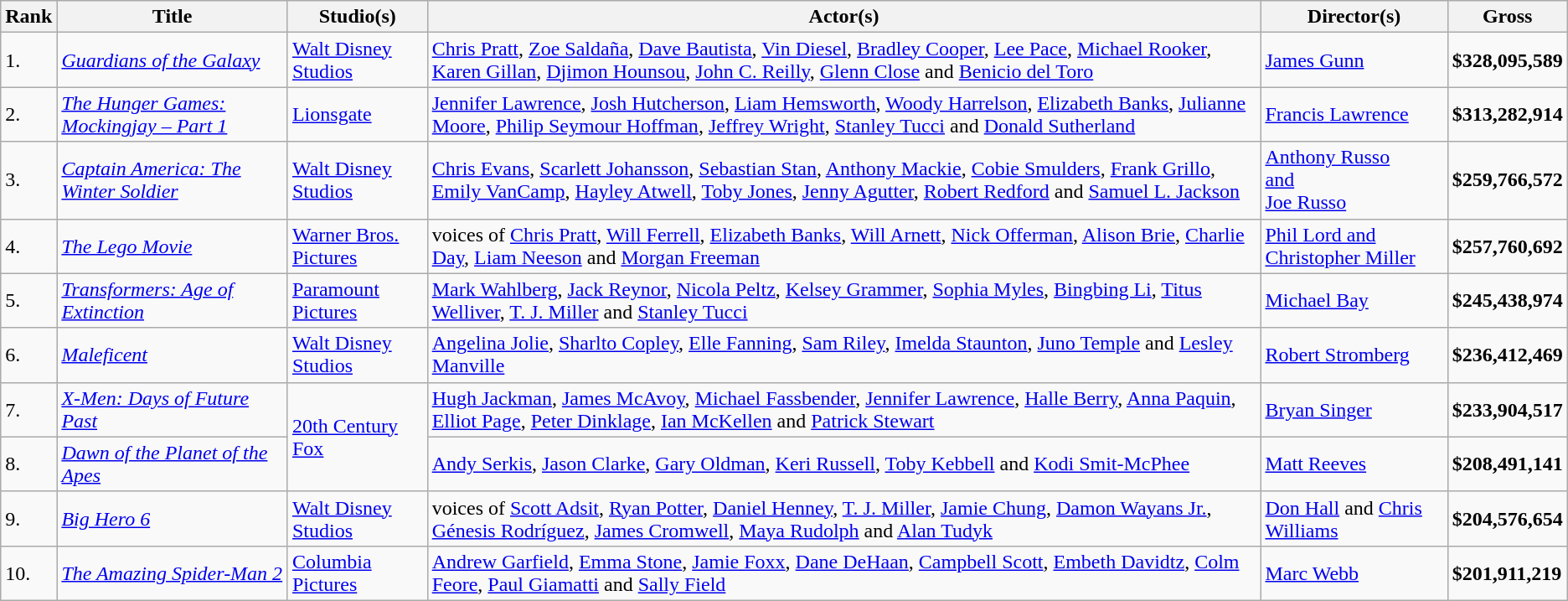<table class="wikitable">
<tr>
<th>Rank</th>
<th>Title</th>
<th>Studio(s)</th>
<th>Actor(s)</th>
<th>Director(s)</th>
<th>Gross</th>
</tr>
<tr>
<td>1.</td>
<td><em><a href='#'>Guardians of the Galaxy</a></em></td>
<td><a href='#'>Walt Disney Studios</a></td>
<td><a href='#'>Chris Pratt</a>, <a href='#'>Zoe Saldaña</a>, <a href='#'>Dave Bautista</a>, <a href='#'>Vin Diesel</a>, <a href='#'>Bradley Cooper</a>, <a href='#'>Lee Pace</a>, <a href='#'>Michael Rooker</a>, <a href='#'>Karen Gillan</a>, <a href='#'>Djimon Hounsou</a>, <a href='#'>John C. Reilly</a>, <a href='#'>Glenn Close</a> and <a href='#'>Benicio del Toro</a></td>
<td><a href='#'>James Gunn</a></td>
<td><strong>$328,095,589</strong></td>
</tr>
<tr>
<td>2.</td>
<td><em><a href='#'>The Hunger Games: Mockingjay – Part 1</a></em></td>
<td><a href='#'>Lionsgate</a></td>
<td><a href='#'>Jennifer Lawrence</a>, <a href='#'>Josh Hutcherson</a>, <a href='#'>Liam Hemsworth</a>, <a href='#'>Woody Harrelson</a>, <a href='#'>Elizabeth Banks</a>, <a href='#'>Julianne Moore</a>, <a href='#'>Philip Seymour Hoffman</a>, <a href='#'>Jeffrey Wright</a>, <a href='#'>Stanley Tucci</a> and <a href='#'>Donald Sutherland</a></td>
<td><a href='#'>Francis Lawrence</a></td>
<td><strong>$313,282,914</strong></td>
</tr>
<tr>
<td>3.</td>
<td><em><a href='#'>Captain America: The Winter Soldier</a></em></td>
<td><a href='#'>Walt Disney Studios</a></td>
<td><a href='#'>Chris Evans</a>, <a href='#'>Scarlett Johansson</a>, <a href='#'>Sebastian Stan</a>, <a href='#'>Anthony Mackie</a>, <a href='#'>Cobie Smulders</a>, <a href='#'>Frank Grillo</a>, <a href='#'>Emily VanCamp</a>, <a href='#'>Hayley Atwell</a>, <a href='#'>Toby Jones</a>, <a href='#'>Jenny Agutter</a>, <a href='#'>Robert Redford</a> and <a href='#'>Samuel L. Jackson</a></td>
<td><a href='#'>Anthony Russo<br>and<br>Joe Russo</a></td>
<td><strong>$259,766,572</strong></td>
</tr>
<tr>
<td>4.</td>
<td><em><a href='#'>The Lego Movie</a></em></td>
<td><a href='#'>Warner Bros. Pictures</a></td>
<td>voices of <a href='#'>Chris Pratt</a>, <a href='#'>Will Ferrell</a>, <a href='#'>Elizabeth Banks</a>, <a href='#'>Will Arnett</a>, <a href='#'>Nick Offerman</a>, <a href='#'>Alison Brie</a>, <a href='#'>Charlie Day</a>, <a href='#'>Liam Neeson</a> and <a href='#'>Morgan Freeman</a></td>
<td><a href='#'>Phil Lord and Christopher Miller</a></td>
<td><strong>$257,760,692</strong></td>
</tr>
<tr>
<td>5.</td>
<td><em><a href='#'>Transformers: Age of Extinction</a></em></td>
<td><a href='#'>Paramount Pictures</a></td>
<td><a href='#'>Mark Wahlberg</a>, <a href='#'>Jack Reynor</a>, <a href='#'>Nicola Peltz</a>, <a href='#'>Kelsey Grammer</a>, <a href='#'>Sophia Myles</a>, <a href='#'>Bingbing Li</a>, <a href='#'>Titus Welliver</a>, <a href='#'>T. J. Miller</a> and <a href='#'>Stanley Tucci</a></td>
<td><a href='#'>Michael Bay</a></td>
<td><strong>$245,438,974</strong></td>
</tr>
<tr>
<td>6.</td>
<td><em><a href='#'>Maleficent</a></em></td>
<td><a href='#'>Walt Disney Studios</a></td>
<td><a href='#'>Angelina Jolie</a>, <a href='#'>Sharlto Copley</a>, <a href='#'>Elle Fanning</a>, <a href='#'>Sam Riley</a>, <a href='#'>Imelda Staunton</a>, <a href='#'>Juno Temple</a> and <a href='#'>Lesley Manville</a></td>
<td><a href='#'>Robert Stromberg</a></td>
<td><strong>$236,412,469</strong></td>
</tr>
<tr>
<td>7.</td>
<td><em><a href='#'>X-Men: Days of Future Past</a></em></td>
<td rowspan="2"><a href='#'>20th Century Fox</a></td>
<td><a href='#'>Hugh Jackman</a>, <a href='#'>James McAvoy</a>, <a href='#'>Michael Fassbender</a>, <a href='#'>Jennifer Lawrence</a>, <a href='#'>Halle Berry</a>, <a href='#'>Anna Paquin</a>, <a href='#'>Elliot Page</a>, <a href='#'>Peter Dinklage</a>, <a href='#'>Ian McKellen</a> and <a href='#'>Patrick Stewart</a></td>
<td><a href='#'>Bryan Singer</a></td>
<td><strong>$233,904,517</strong></td>
</tr>
<tr>
<td>8.</td>
<td><em><a href='#'>Dawn of the Planet of the Apes</a></em></td>
<td><a href='#'>Andy Serkis</a>, <a href='#'>Jason Clarke</a>, <a href='#'>Gary Oldman</a>, <a href='#'>Keri Russell</a>, <a href='#'>Toby Kebbell</a> and <a href='#'>Kodi Smit-McPhee</a></td>
<td><a href='#'>Matt Reeves</a></td>
<td><strong>$208,491,141</strong></td>
</tr>
<tr>
<td>9.</td>
<td><em><a href='#'>Big Hero 6</a></em></td>
<td><a href='#'>Walt Disney Studios</a></td>
<td>voices of <a href='#'>Scott Adsit</a>, <a href='#'>Ryan Potter</a>, <a href='#'>Daniel Henney</a>, <a href='#'>T. J. Miller</a>, <a href='#'>Jamie Chung</a>, <a href='#'>Damon Wayans Jr.</a>, <a href='#'>Génesis Rodríguez</a>, <a href='#'>James Cromwell</a>, <a href='#'>Maya Rudolph</a> and <a href='#'>Alan Tudyk</a></td>
<td><a href='#'>Don Hall</a> and <a href='#'>Chris Williams</a></td>
<td><strong>$204,576,654</strong></td>
</tr>
<tr>
<td>10.</td>
<td><em><a href='#'>The Amazing Spider-Man 2</a></em></td>
<td><a href='#'>Columbia Pictures</a></td>
<td><a href='#'>Andrew Garfield</a>, <a href='#'>Emma Stone</a>, <a href='#'>Jamie Foxx</a>, <a href='#'>Dane DeHaan</a>, <a href='#'>Campbell Scott</a>, <a href='#'>Embeth Davidtz</a>, <a href='#'>Colm Feore</a>, <a href='#'>Paul Giamatti</a> and <a href='#'>Sally Field</a></td>
<td><a href='#'>Marc Webb</a></td>
<td><strong>$201,911,219</strong></td>
</tr>
</table>
